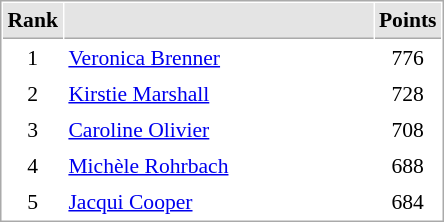<table cellspacing="1" cellpadding="3" style="border:1px solid #AAAAAA;font-size:90%">
<tr bgcolor="#E4E4E4">
<th style="border-bottom:1px solid #AAAAAA" width=10>Rank</th>
<th style="border-bottom:1px solid #AAAAAA" width=200></th>
<th style="border-bottom:1px solid #AAAAAA" width=20>Points</th>
</tr>
<tr>
<td align="center">1</td>
<td> <a href='#'>Veronica Brenner</a></td>
<td align=center>776</td>
</tr>
<tr>
<td align="center">2</td>
<td> <a href='#'>Kirstie Marshall</a></td>
<td align=center>728</td>
</tr>
<tr>
<td align="center">3</td>
<td> <a href='#'>Caroline Olivier</a></td>
<td align=center>708</td>
</tr>
<tr>
<td align="center">4</td>
<td> <a href='#'>Michèle Rohrbach</a></td>
<td align=center>688</td>
</tr>
<tr>
<td align="center">5</td>
<td> <a href='#'>Jacqui Cooper</a></td>
<td align=center>684</td>
</tr>
</table>
